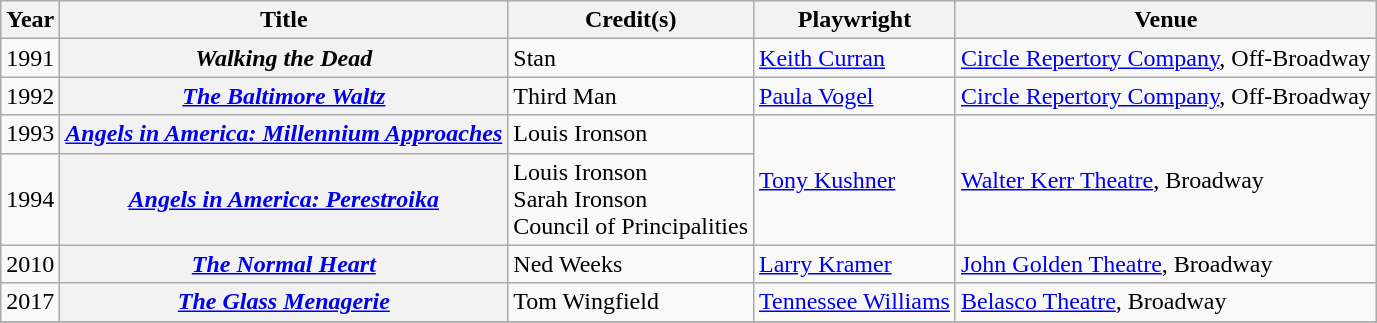<table class="wikitable unsortable plainrowheaders">
<tr>
<th scope="col">Year</th>
<th scope="col">Title</th>
<th scope="col">Credit(s)</th>
<th scope="col">Playwright</th>
<th scope="col" class="unsortable">Venue</th>
</tr>
<tr>
<td>1991</td>
<th scope="row"><em>Walking the Dead</em></th>
<td>Stan</td>
<td><a href='#'>Keith Curran</a></td>
<td><a href='#'>Circle Repertory Company</a>, Off-Broadway</td>
</tr>
<tr>
<td>1992</td>
<th scope="row"><em><a href='#'>The Baltimore Waltz</a></em></th>
<td>Third Man</td>
<td><a href='#'>Paula Vogel</a></td>
<td><a href='#'>Circle Repertory Company</a>, Off-Broadway</td>
</tr>
<tr>
<td>1993</td>
<th scope="row"><em><a href='#'>Angels in America: Millennium Approaches</a></em></th>
<td>Louis Ironson</td>
<td rowspan=2><a href='#'>Tony Kushner</a></td>
<td rowspan=2><a href='#'>Walter Kerr Theatre</a>, Broadway</td>
</tr>
<tr>
<td>1994</td>
<th scope="row"><em><a href='#'>Angels in America: Perestroika</a></em></th>
<td>Louis Ironson <br>Sarah Ironson <br>Council of Principalities</td>
</tr>
<tr>
<td>2010</td>
<th scope="row"><em><a href='#'>The Normal Heart</a></em></th>
<td>Ned Weeks</td>
<td><a href='#'>Larry Kramer</a></td>
<td><a href='#'>John Golden Theatre</a>, Broadway</td>
</tr>
<tr>
<td>2017</td>
<th scope="row"><em><a href='#'>The Glass Menagerie</a></em></th>
<td>Tom Wingfield</td>
<td><a href='#'>Tennessee Williams</a></td>
<td><a href='#'>Belasco Theatre</a>, Broadway</td>
</tr>
<tr>
</tr>
</table>
